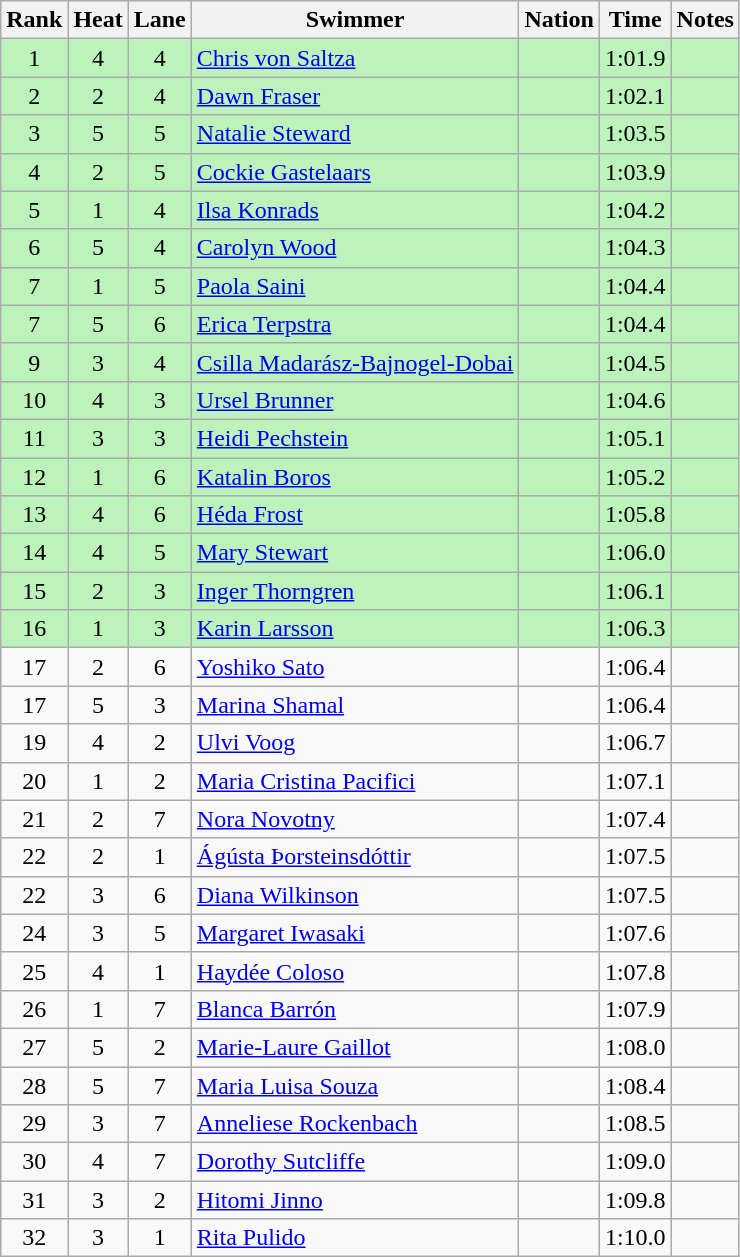<table class="wikitable sortable" style=text-align:center>
<tr>
<th>Rank</th>
<th>Heat</th>
<th>Lane</th>
<th>Swimmer</th>
<th>Nation</th>
<th>Time</th>
<th>Notes</th>
</tr>
<tr bgcolor=bbf3bb>
<td>1</td>
<td>4</td>
<td>4</td>
<td align=left><a href='#'>Chris von Saltza</a></td>
<td align=left></td>
<td>1:01.9</td>
<td></td>
</tr>
<tr bgcolor=bbf3bb>
<td>2</td>
<td>2</td>
<td>4</td>
<td align=left><a href='#'>Dawn Fraser</a></td>
<td align=left></td>
<td>1:02.1</td>
<td></td>
</tr>
<tr bgcolor=bbf3bb>
<td>3</td>
<td>5</td>
<td>5</td>
<td align=left><a href='#'>Natalie Steward</a></td>
<td align=left></td>
<td>1:03.5</td>
<td></td>
</tr>
<tr bgcolor=bbf3bb>
<td>4</td>
<td>2</td>
<td>5</td>
<td align=left><a href='#'>Cockie Gastelaars</a></td>
<td align=left></td>
<td>1:03.9</td>
<td></td>
</tr>
<tr bgcolor=bbf3bb>
<td>5</td>
<td>1</td>
<td>4</td>
<td align=left><a href='#'>Ilsa Konrads</a></td>
<td align=left></td>
<td>1:04.2</td>
<td></td>
</tr>
<tr bgcolor=bbf3bb>
<td>6</td>
<td>5</td>
<td>4</td>
<td align=left><a href='#'>Carolyn Wood</a></td>
<td align=left></td>
<td>1:04.3</td>
<td></td>
</tr>
<tr bgcolor=bbf3bb>
<td>7</td>
<td>1</td>
<td>5</td>
<td align=left><a href='#'>Paola Saini</a></td>
<td align=left></td>
<td>1:04.4</td>
<td></td>
</tr>
<tr bgcolor=bbf3bb>
<td>7</td>
<td>5</td>
<td>6</td>
<td align=left><a href='#'>Erica Terpstra</a></td>
<td align=left></td>
<td>1:04.4</td>
<td></td>
</tr>
<tr bgcolor=bbf3bb>
<td>9</td>
<td>3</td>
<td>4</td>
<td align=left><a href='#'>Csilla Madarász-Bajnogel-Dobai</a></td>
<td align=left></td>
<td>1:04.5</td>
<td></td>
</tr>
<tr bgcolor=bbf3bb>
<td>10</td>
<td>4</td>
<td>3</td>
<td align=left><a href='#'>Ursel Brunner</a></td>
<td align=left></td>
<td>1:04.6</td>
<td></td>
</tr>
<tr bgcolor=bbf3bb>
<td>11</td>
<td>3</td>
<td>3</td>
<td align=left><a href='#'>Heidi Pechstein</a></td>
<td align=left></td>
<td>1:05.1</td>
<td></td>
</tr>
<tr bgcolor=bbf3bb>
<td>12</td>
<td>1</td>
<td>6</td>
<td align=left><a href='#'>Katalin Boros</a></td>
<td align=left></td>
<td>1:05.2</td>
<td></td>
</tr>
<tr bgcolor=bbf3bb>
<td>13</td>
<td>4</td>
<td>6</td>
<td align=left><a href='#'>Héda Frost</a></td>
<td align=left></td>
<td>1:05.8</td>
<td></td>
</tr>
<tr bgcolor=bbf3bb>
<td>14</td>
<td>4</td>
<td>5</td>
<td align=left><a href='#'>Mary Stewart</a></td>
<td align=left></td>
<td>1:06.0</td>
<td></td>
</tr>
<tr bgcolor=bbf3bb>
<td>15</td>
<td>2</td>
<td>3</td>
<td align=left><a href='#'>Inger Thorngren</a></td>
<td align=left></td>
<td>1:06.1</td>
<td></td>
</tr>
<tr bgcolor=bbf3bb>
<td>16</td>
<td>1</td>
<td>3</td>
<td align=left><a href='#'>Karin Larsson</a></td>
<td align=left></td>
<td>1:06.3</td>
<td></td>
</tr>
<tr>
<td>17</td>
<td>2</td>
<td>6</td>
<td align=left><a href='#'>Yoshiko Sato</a></td>
<td align=left></td>
<td>1:06.4</td>
<td></td>
</tr>
<tr>
<td>17</td>
<td>5</td>
<td>3</td>
<td align=left><a href='#'>Marina Shamal</a></td>
<td align=left></td>
<td>1:06.4</td>
<td></td>
</tr>
<tr>
<td>19</td>
<td>4</td>
<td>2</td>
<td align=left><a href='#'>Ulvi Voog</a></td>
<td align=left></td>
<td>1:06.7</td>
<td></td>
</tr>
<tr>
<td>20</td>
<td>1</td>
<td>2</td>
<td align=left><a href='#'>Maria Cristina Pacifici</a></td>
<td align=left></td>
<td>1:07.1</td>
<td></td>
</tr>
<tr>
<td>21</td>
<td>2</td>
<td>7</td>
<td align=left><a href='#'>Nora Novotny</a></td>
<td align=left></td>
<td>1:07.4</td>
<td></td>
</tr>
<tr>
<td>22</td>
<td>2</td>
<td>1</td>
<td align=left><a href='#'>Ágústa Þorsteinsdóttir</a></td>
<td align=left></td>
<td>1:07.5</td>
<td></td>
</tr>
<tr>
<td>22</td>
<td>3</td>
<td>6</td>
<td align=left><a href='#'>Diana Wilkinson</a></td>
<td align=left></td>
<td>1:07.5</td>
<td></td>
</tr>
<tr>
<td>24</td>
<td>3</td>
<td>5</td>
<td align=left><a href='#'>Margaret Iwasaki</a></td>
<td align=left></td>
<td>1:07.6</td>
<td></td>
</tr>
<tr>
<td>25</td>
<td>4</td>
<td>1</td>
<td align=left><a href='#'>Haydée Coloso</a></td>
<td align=left></td>
<td>1:07.8</td>
<td></td>
</tr>
<tr>
<td>26</td>
<td>1</td>
<td>7</td>
<td align=left><a href='#'>Blanca Barrón</a></td>
<td align=left></td>
<td>1:07.9</td>
<td></td>
</tr>
<tr>
<td>27</td>
<td>5</td>
<td>2</td>
<td align=left><a href='#'>Marie-Laure Gaillot</a></td>
<td align=left></td>
<td>1:08.0</td>
<td></td>
</tr>
<tr>
<td>28</td>
<td>5</td>
<td>7</td>
<td align=left><a href='#'>Maria Luisa Souza</a></td>
<td align=left></td>
<td>1:08.4</td>
<td></td>
</tr>
<tr>
<td>29</td>
<td>3</td>
<td>7</td>
<td align=left><a href='#'>Anneliese Rockenbach</a></td>
<td align=left></td>
<td>1:08.5</td>
<td></td>
</tr>
<tr>
<td>30</td>
<td>4</td>
<td>7</td>
<td align=left><a href='#'>Dorothy Sutcliffe</a></td>
<td align=left></td>
<td>1:09.0</td>
<td></td>
</tr>
<tr>
<td>31</td>
<td>3</td>
<td>2</td>
<td align=left><a href='#'>Hitomi Jinno</a></td>
<td align=left></td>
<td>1:09.8</td>
<td></td>
</tr>
<tr>
<td>32</td>
<td>3</td>
<td>1</td>
<td align=left><a href='#'>Rita Pulido</a></td>
<td align=left></td>
<td>1:10.0</td>
<td></td>
</tr>
</table>
